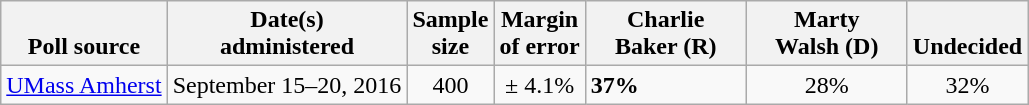<table class="wikitable">
<tr valign=bottom>
<th>Poll source</th>
<th>Date(s)<br>administered</th>
<th>Sample<br>size</th>
<th>Margin<br>of error</th>
<th style="width:100px;">Charlie<br>Baker (R)</th>
<th style="width:100px;">Marty<br>Walsh (D)</th>
<th>Undecided</th>
</tr>
<tr>
<td><a href='#'>UMass Amherst</a></td>
<td align=center>September 15–20, 2016</td>
<td align=center>400</td>
<td align=center>± 4.1%</td>
<td><strong>37%</strong></td>
<td align=center>28%</td>
<td align=center>32%</td>
</tr>
</table>
